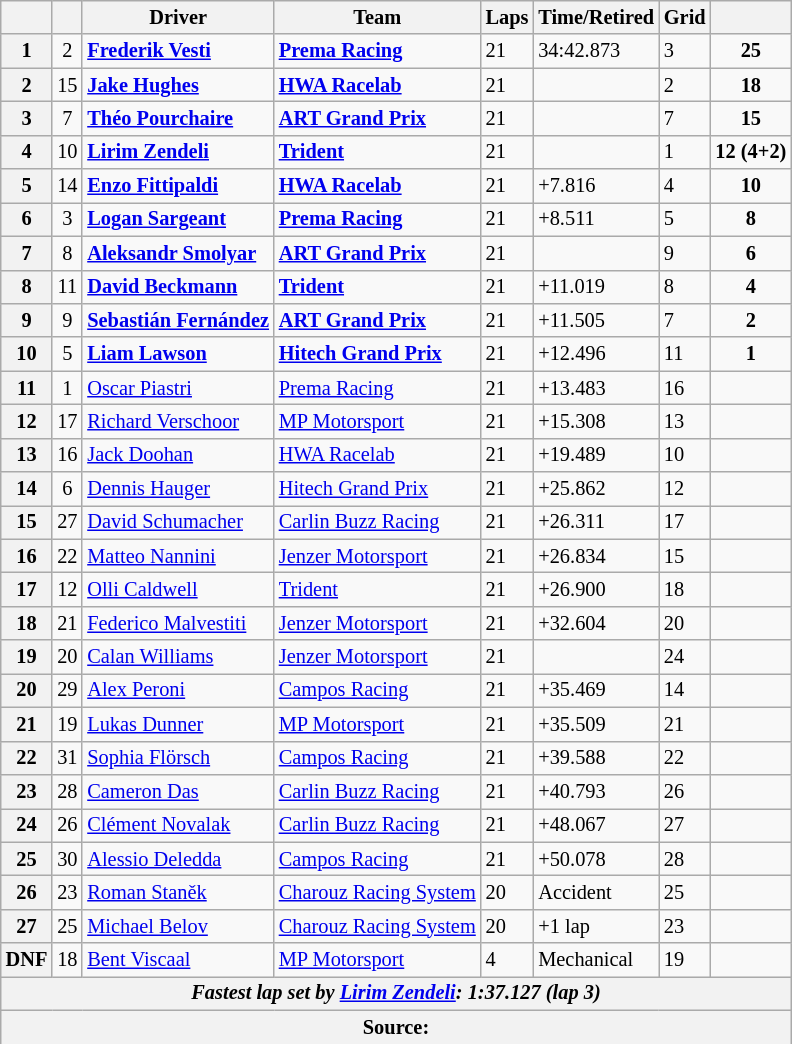<table class="wikitable" style="font-size:85%">
<tr>
<th></th>
<th></th>
<th>Driver</th>
<th>Team</th>
<th>Laps</th>
<th>Time/Retired</th>
<th>Grid</th>
<th></th>
</tr>
<tr>
<th>1</th>
<td align="center">2</td>
<td> <strong><a href='#'>Frederik Vesti</a></strong></td>
<td><strong><a href='#'>Prema Racing</a></strong></td>
<td>21</td>
<td>34:42.873</td>
<td>3</td>
<td align="center"><strong>25</strong></td>
</tr>
<tr>
<th>2</th>
<td align="center">15</td>
<td><strong> <a href='#'>Jake Hughes</a></strong></td>
<td><a href='#'><strong>HWA Racelab</strong></a></td>
<td>21</td>
<td></td>
<td>2</td>
<td align="center"><strong>18</strong></td>
</tr>
<tr>
<th>3</th>
<td align="center">7</td>
<td> <strong><a href='#'>Théo Pourchaire</a></strong></td>
<td><strong><a href='#'>ART Grand Prix</a></strong></td>
<td>21</td>
<td></td>
<td>7</td>
<td align="center"><strong>15</strong></td>
</tr>
<tr>
<th>4</th>
<td align="center">10</td>
<td><strong> <a href='#'>Lirim Zendeli</a></strong></td>
<td><a href='#'><strong>Trident</strong></a></td>
<td>21</td>
<td></td>
<td>1</td>
<td align="center"><strong>12 (4+2)</strong></td>
</tr>
<tr>
<th>5</th>
<td align="center">14</td>
<td><strong> <a href='#'>Enzo Fittipaldi</a></strong></td>
<td><a href='#'><strong>HWA Racelab</strong></a></td>
<td>21</td>
<td>+7.816</td>
<td>4</td>
<td align="center"><strong>10</strong></td>
</tr>
<tr>
<th>6</th>
<td align="center">3</td>
<td> <strong><a href='#'>Logan Sargeant</a></strong></td>
<td><strong><a href='#'>Prema Racing</a></strong></td>
<td>21</td>
<td>+8.511</td>
<td>5</td>
<td align="center"><strong>8</strong></td>
</tr>
<tr>
<th>7</th>
<td align="center">8</td>
<td><strong> <a href='#'>Aleksandr Smolyar</a></strong></td>
<td><strong><a href='#'>ART Grand Prix</a></strong></td>
<td>21</td>
<td></td>
<td>9</td>
<td align="center"><strong>6</strong></td>
</tr>
<tr>
<th>8</th>
<td align="center">11</td>
<td> <strong><a href='#'>David Beckmann</a></strong></td>
<td><strong><a href='#'>Trident</a></strong></td>
<td>21</td>
<td>+11.019</td>
<td>8</td>
<td align="center"><strong>4</strong></td>
</tr>
<tr>
<th>9</th>
<td align="center">9</td>
<td> <strong><a href='#'>Sebastián Fernández</a></strong></td>
<td><strong><a href='#'>ART Grand Prix</a></strong></td>
<td>21</td>
<td>+11.505</td>
<td>7</td>
<td align="center"><strong>2</strong></td>
</tr>
<tr>
<th>10</th>
<td align="center">5</td>
<td><strong> <a href='#'>Liam Lawson</a></strong></td>
<td><strong><a href='#'>Hitech Grand Prix</a></strong></td>
<td>21</td>
<td>+12.496</td>
<td>11</td>
<td align="center"><strong>1</strong></td>
</tr>
<tr>
<th>11</th>
<td align="center">1</td>
<td> <a href='#'>Oscar Piastri</a></td>
<td><a href='#'>Prema Racing</a></td>
<td>21</td>
<td>+13.483</td>
<td>16</td>
<td align="center"></td>
</tr>
<tr>
<th>12</th>
<td align="center">17</td>
<td> <a href='#'>Richard Verschoor</a></td>
<td><a href='#'>MP Motorsport</a></td>
<td>21</td>
<td>+15.308</td>
<td>13</td>
<td align="center"></td>
</tr>
<tr>
<th>13</th>
<td align="center">16</td>
<td> <a href='#'>Jack Doohan</a></td>
<td><a href='#'>HWA Racelab</a></td>
<td>21</td>
<td>+19.489</td>
<td>10</td>
<td align="center"></td>
</tr>
<tr>
<th>14</th>
<td align="center">6</td>
<td> <a href='#'>Dennis Hauger</a></td>
<td><a href='#'>Hitech Grand Prix</a></td>
<td>21</td>
<td>+25.862</td>
<td>12</td>
<td align="center"></td>
</tr>
<tr>
<th>15</th>
<td align="center">27</td>
<td> <a href='#'>David Schumacher</a></td>
<td><a href='#'>Carlin Buzz Racing</a></td>
<td>21</td>
<td>+26.311</td>
<td>17</td>
<td align="center"></td>
</tr>
<tr>
<th>16</th>
<td align="center">22</td>
<td> <a href='#'>Matteo Nannini</a></td>
<td><a href='#'>Jenzer Motorsport</a></td>
<td>21</td>
<td>+26.834</td>
<td>15</td>
<td align="center"></td>
</tr>
<tr>
<th>17</th>
<td align="center">12</td>
<td> <a href='#'>Olli Caldwell</a></td>
<td><a href='#'>Trident</a></td>
<td>21</td>
<td>+26.900</td>
<td>18</td>
<td align="center"></td>
</tr>
<tr>
<th>18</th>
<td align="center">21</td>
<td> <a href='#'>Federico Malvestiti</a></td>
<td><a href='#'>Jenzer Motorsport</a></td>
<td>21</td>
<td>+32.604</td>
<td>20</td>
<td align="center"></td>
</tr>
<tr>
<th>19</th>
<td align="center">20</td>
<td> <a href='#'>Calan Williams</a></td>
<td><a href='#'>Jenzer Motorsport</a></td>
<td>21</td>
<td></td>
<td>24</td>
<td align="center"></td>
</tr>
<tr>
<th>20</th>
<td align="center">29</td>
<td> <a href='#'>Alex Peroni</a></td>
<td><a href='#'>Campos Racing</a></td>
<td>21</td>
<td>+35.469</td>
<td>14</td>
<td align="center"></td>
</tr>
<tr>
<th>21</th>
<td align="center">19</td>
<td> <a href='#'>Lukas Dunner</a></td>
<td><a href='#'>MP Motorsport</a></td>
<td>21</td>
<td>+35.509</td>
<td>21</td>
<td align="center"></td>
</tr>
<tr>
<th>22</th>
<td align="center">31</td>
<td> <a href='#'>Sophia Flörsch</a></td>
<td><a href='#'>Campos Racing</a></td>
<td>21</td>
<td>+39.588</td>
<td>22</td>
<td align="center"></td>
</tr>
<tr>
<th>23</th>
<td align="center">28</td>
<td> <a href='#'>Cameron Das</a></td>
<td><a href='#'>Carlin Buzz Racing</a></td>
<td>21</td>
<td>+40.793</td>
<td>26</td>
<td align="center"></td>
</tr>
<tr>
<th>24</th>
<td align="center">26</td>
<td> <a href='#'>Clément Novalak</a></td>
<td><a href='#'>Carlin Buzz Racing</a></td>
<td>21</td>
<td>+48.067</td>
<td>27</td>
<td align="center"></td>
</tr>
<tr>
<th>25</th>
<td align="center">30</td>
<td> <a href='#'>Alessio Deledda</a></td>
<td><a href='#'>Campos Racing</a></td>
<td>21</td>
<td>+50.078</td>
<td>28</td>
<td align="center"></td>
</tr>
<tr>
<th>26</th>
<td align="center">23</td>
<td> <a href='#'>Roman Staněk</a></td>
<td><a href='#'>Charouz Racing System</a></td>
<td>20</td>
<td>Accident</td>
<td>25</td>
<td align="center"></td>
</tr>
<tr>
<th>27</th>
<td align="center">25</td>
<td> <a href='#'>Michael Belov</a></td>
<td><a href='#'>Charouz Racing System</a></td>
<td>20</td>
<td>+1 lap</td>
<td>23</td>
<td align="center"></td>
</tr>
<tr>
<th>DNF</th>
<td align="center">18</td>
<td> <a href='#'>Bent Viscaal</a></td>
<td><a href='#'>MP Motorsport</a></td>
<td>4</td>
<td>Mechanical</td>
<td>19</td>
<td align="center"></td>
</tr>
<tr>
<th colspan="8" align="center"><em>Fastest lap set by  <a href='#'>Lirim Zendeli</a>: 1:37.127 (lap 3)</em></th>
</tr>
<tr>
<th colspan="8">Source:</th>
</tr>
</table>
